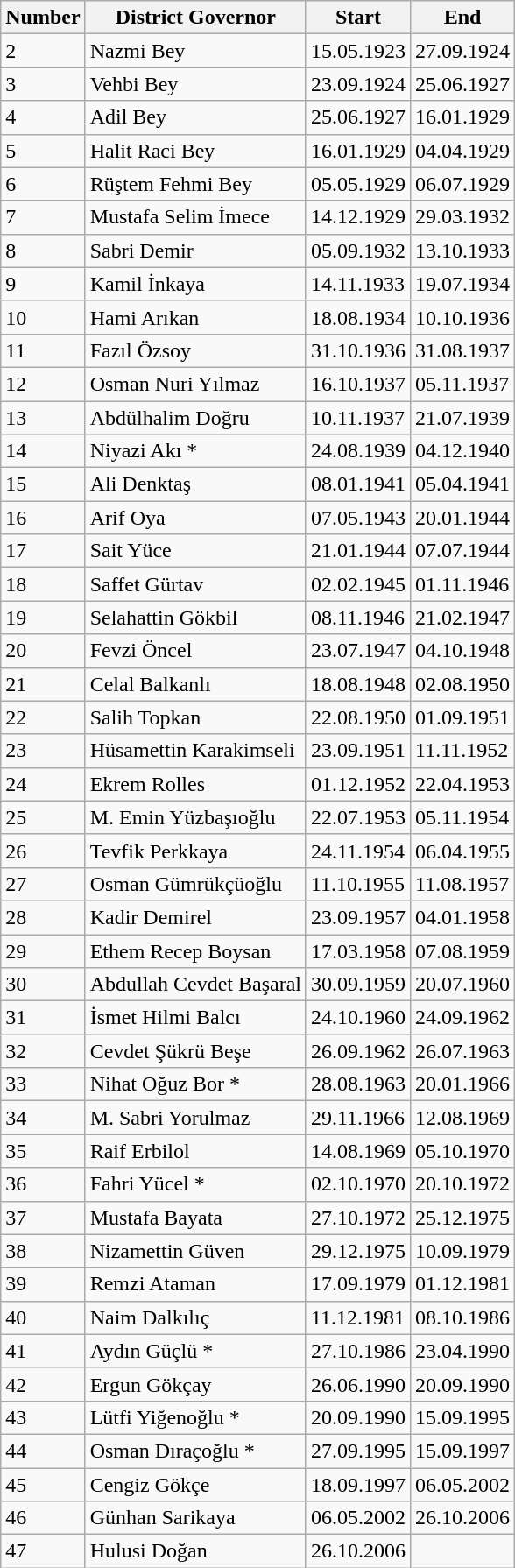<table class="wikitable">
<tr>
<th>Number</th>
<th>District Governor</th>
<th>Start</th>
<th>End</th>
</tr>
<tr>
<td>2</td>
<td>Nazmi Bey</td>
<td>15.05.1923</td>
<td>27.09.1924</td>
</tr>
<tr>
<td>3</td>
<td>Vehbi Bey</td>
<td>23.09.1924</td>
<td>25.06.1927</td>
</tr>
<tr>
<td>4</td>
<td>Adil Bey</td>
<td>25.06.1927</td>
<td>16.01.1929</td>
</tr>
<tr>
<td>5</td>
<td>Halit Raci Bey</td>
<td>16.01.1929</td>
<td>04.04.1929</td>
</tr>
<tr>
<td>6</td>
<td>Rüştem Fehmi Bey</td>
<td>05.05.1929</td>
<td>06.07.1929</td>
</tr>
<tr>
<td>7</td>
<td>Mustafa Selim İmece</td>
<td>14.12.1929</td>
<td>29.03.1932</td>
</tr>
<tr>
<td>8</td>
<td>Sabri Demir</td>
<td>05.09.1932</td>
<td>13.10.1933</td>
</tr>
<tr>
<td>9</td>
<td>Kamil İnkaya</td>
<td>14.11.1933</td>
<td>19.07.1934</td>
</tr>
<tr>
<td>10</td>
<td>Hami Arıkan</td>
<td>18.08.1934</td>
<td>10.10.1936</td>
</tr>
<tr>
<td>11</td>
<td>Fazıl Özsoy</td>
<td>31.10.1936</td>
<td>31.08.1937</td>
</tr>
<tr>
<td>12</td>
<td>Osman Nuri Yılmaz</td>
<td>16.10.1937</td>
<td>05.11.1937</td>
</tr>
<tr>
<td>13</td>
<td>Abdülhalim Doğru</td>
<td>10.11.1937</td>
<td>21.07.1939</td>
</tr>
<tr>
<td>14</td>
<td>Niyazi Akı *</td>
<td>24.08.1939</td>
<td>04.12.1940</td>
</tr>
<tr>
<td>15</td>
<td>Ali Denktaş</td>
<td>08.01.1941</td>
<td>05.04.1941</td>
</tr>
<tr>
<td>16</td>
<td>Arif Oya</td>
<td>07.05.1943</td>
<td>20.01.1944</td>
</tr>
<tr>
<td>17</td>
<td>Sait Yüce</td>
<td>21.01.1944</td>
<td>07.07.1944</td>
</tr>
<tr>
<td>18</td>
<td>Saffet Gürtav</td>
<td>02.02.1945</td>
<td>01.11.1946</td>
</tr>
<tr>
<td>19</td>
<td>Selahattin Gökbil</td>
<td>08.11.1946</td>
<td>21.02.1947</td>
</tr>
<tr>
<td>20</td>
<td>Fevzi Öncel</td>
<td>23.07.1947</td>
<td>04.10.1948</td>
</tr>
<tr>
<td>21</td>
<td>Celal Balkanlı</td>
<td>18.08.1948</td>
<td>02.08.1950</td>
</tr>
<tr>
<td>22</td>
<td>Salih Topkan</td>
<td>22.08.1950</td>
<td>01.09.1951</td>
</tr>
<tr>
<td>23</td>
<td>Hüsamettin Karakimseli</td>
<td>23.09.1951</td>
<td>11.11.1952</td>
</tr>
<tr>
<td>24</td>
<td>Ekrem Rolles</td>
<td>01.12.1952</td>
<td>22.04.1953</td>
</tr>
<tr>
<td>25</td>
<td>M. Emin Yüzbaşıoğlu</td>
<td>22.07.1953</td>
<td>05.11.1954</td>
</tr>
<tr>
<td>26</td>
<td>Tevfik Perkkaya</td>
<td>24.11.1954</td>
<td>06.04.1955</td>
</tr>
<tr>
<td>27</td>
<td>Osman Gümrükçüoğlu</td>
<td>11.10.1955</td>
<td>11.08.1957</td>
</tr>
<tr>
<td>28</td>
<td>Kadir Demirel</td>
<td>23.09.1957</td>
<td>04.01.1958</td>
</tr>
<tr>
<td>29</td>
<td>Ethem Recep Boysan</td>
<td>17.03.1958</td>
<td>07.08.1959</td>
</tr>
<tr>
<td>30</td>
<td>Abdullah Cevdet Başaral</td>
<td>30.09.1959</td>
<td>20.07.1960</td>
</tr>
<tr>
<td>31</td>
<td>İsmet Hilmi Balcı</td>
<td>24.10.1960</td>
<td>24.09.1962</td>
</tr>
<tr>
<td>32</td>
<td>Cevdet Şükrü Beşe</td>
<td>26.09.1962</td>
<td>26.07.1963</td>
</tr>
<tr>
<td>33</td>
<td>Nihat Oğuz Bor *</td>
<td>28.08.1963</td>
<td>20.01.1966</td>
</tr>
<tr>
<td>34</td>
<td>M. Sabri Yorulmaz</td>
<td>29.11.1966</td>
<td>12.08.1969</td>
</tr>
<tr>
<td>35</td>
<td>Raif Erbilol</td>
<td>14.08.1969</td>
<td>05.10.1970</td>
</tr>
<tr>
<td>36</td>
<td>Fahri Yücel *</td>
<td>02.10.1970</td>
<td>20.10.1972</td>
</tr>
<tr>
<td>37</td>
<td>Mustafa Bayata</td>
<td>27.10.1972</td>
<td>25.12.1975</td>
</tr>
<tr>
<td>38</td>
<td>Nizamettin Güven</td>
<td>29.12.1975</td>
<td>10.09.1979</td>
</tr>
<tr>
<td>39</td>
<td>Remzi Ataman</td>
<td>17.09.1979</td>
<td>01.12.1981</td>
</tr>
<tr>
<td>40</td>
<td>Naim Dalkılıç</td>
<td>11.12.1981</td>
<td>08.10.1986</td>
</tr>
<tr>
<td>41</td>
<td>Aydın Güçlü *</td>
<td>27.10.1986</td>
<td>23.04.1990</td>
</tr>
<tr>
<td>42</td>
<td>Ergun Gökçay</td>
<td>26.06.1990</td>
<td>20.09.1990</td>
</tr>
<tr>
<td>43</td>
<td>Lütfi Yiğenoğlu *</td>
<td>20.09.1990</td>
<td>15.09.1995</td>
</tr>
<tr>
<td>44</td>
<td>Osman Dıraçoğlu *</td>
<td>27.09.1995</td>
<td>15.09.1997</td>
</tr>
<tr>
<td>45</td>
<td>Cengiz Gökçe</td>
<td>18.09.1997</td>
<td>06.05.2002</td>
</tr>
<tr>
<td>46</td>
<td>Günhan Sarikaya</td>
<td>06.05.2002</td>
<td>26.10.2006</td>
</tr>
<tr>
<td>47</td>
<td>Hulusi Doğan</td>
<td>26.10.2006</td>
<td></td>
</tr>
</table>
